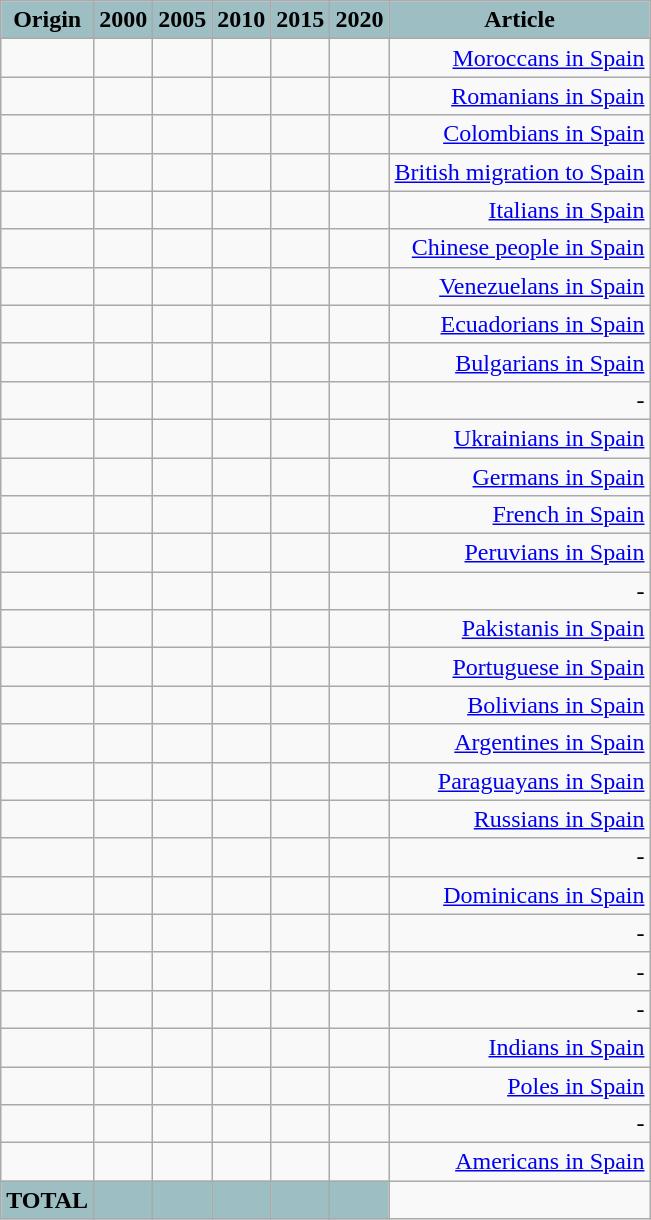<table class="wikitable sortable">
<tr>
<th style="text-align:center; background:#9dbec3;">Origin</th>
<th style="text-align:center; background:#9dbec3;">2000</th>
<th style="text-align:center; background:#9dbec3;">2005</th>
<th style="text-align:center; background:#9dbec3;">2010</th>
<th style="text-align:center; background:#9dbec3;">2015</th>
<th style="text-align:center; background:#9dbec3;">2020</th>
<th style="text-align:center; background:#9dbec3;">Article</th>
</tr>
<tr>
<td border = "1"></td>
<td align="right"></td>
<td align="right"></td>
<td align="right"></td>
<td align="right"></td>
<td align="right"></td>
<td align="right"><a href='#'>Moroccans in Spain</a></td>
</tr>
<tr>
<td border = "1"></td>
<td align="right"></td>
<td align="right"></td>
<td align="right"></td>
<td align="right"></td>
<td align="right"></td>
<td align="right"><a href='#'>Romanians in Spain</a></td>
</tr>
<tr>
<td border = "1"></td>
<td align="right"></td>
<td align="right"></td>
<td align="right"></td>
<td align="right"></td>
<td align="right"></td>
<td align="right"><a href='#'>Colombians in Spain</a></td>
</tr>
<tr>
<td border = "1"></td>
<td align="right"></td>
<td align="right"></td>
<td align="right"></td>
<td align="right"></td>
<td align="right"></td>
<td align="right"><a href='#'>British migration to Spain</a></td>
</tr>
<tr>
<td border = "1"></td>
<td align="right"></td>
<td align="right"></td>
<td align="right"></td>
<td align="right"></td>
<td align="right"></td>
<td align="right"><a href='#'>Italians in Spain</a></td>
</tr>
<tr>
<td border = "1"></td>
<td align="right"></td>
<td align="right"></td>
<td align="right"></td>
<td align="right"></td>
<td align="right"></td>
<td align="right"><a href='#'>Chinese people in Spain</a></td>
</tr>
<tr>
<td border = "1"></td>
<td align="right"></td>
<td align="right"></td>
<td align="right"></td>
<td align="right"></td>
<td align="right"></td>
<td align="right"><a href='#'>Venezuelans in Spain</a></td>
</tr>
<tr>
<td border = "1"></td>
<td align="right"></td>
<td align="right"></td>
<td align="right"></td>
<td align="right"></td>
<td align="right"></td>
<td align="right"><a href='#'>Ecuadorians in Spain</a></td>
</tr>
<tr>
<td border = "1"></td>
<td align="right"></td>
<td align="right"></td>
<td align="right"></td>
<td align="right"></td>
<td align="right"></td>
<td align="right"><a href='#'>Bulgarians in Spain</a></td>
</tr>
<tr>
<td border = "1"></td>
<td align="right"></td>
<td align="right"></td>
<td align="right"></td>
<td align="right"></td>
<td align="right"></td>
<td align="right">-</td>
</tr>
<tr>
<td border = "1"></td>
<td align="right"></td>
<td align="right"></td>
<td align="right"></td>
<td align="right"></td>
<td align="right"></td>
<td align="right"><a href='#'>Ukrainians in Spain</a></td>
</tr>
<tr>
<td border = "1"></td>
<td align="right"></td>
<td align="right"></td>
<td align="right"></td>
<td align="right"></td>
<td align="right"></td>
<td align="right"><a href='#'>Germans in Spain</a></td>
</tr>
<tr>
<td border = "1"></td>
<td align="right"></td>
<td align="right"></td>
<td align="right"></td>
<td align="right"></td>
<td align="right"></td>
<td align="right"><a href='#'>French in Spain</a></td>
</tr>
<tr>
<td border = "1"></td>
<td align="right"></td>
<td align="right"></td>
<td align="right"></td>
<td align="right"></td>
<td align="right"></td>
<td align="right"><a href='#'>Peruvians in Spain</a></td>
</tr>
<tr>
<td border = "1"></td>
<td align="right"></td>
<td align="right"></td>
<td align="right"></td>
<td align="right"></td>
<td align="right"></td>
<td align="right">-</td>
</tr>
<tr>
<td border = "1"></td>
<td align="right"></td>
<td align="right"></td>
<td align="right"></td>
<td align="right"></td>
<td align="right"></td>
<td align="right"><a href='#'>Pakistanis in Spain</a></td>
</tr>
<tr>
<td border = "1"></td>
<td align="right"></td>
<td align="right"></td>
<td align="right"></td>
<td align="right"></td>
<td align="right"></td>
<td align="right"><a href='#'>Portuguese in Spain</a></td>
</tr>
<tr>
<td border = "1"></td>
<td align="right"></td>
<td align="right"></td>
<td align="right"></td>
<td align="right"></td>
<td align="right"></td>
<td align="right"><a href='#'>Bolivians in Spain</a></td>
</tr>
<tr>
<td border = "1"></td>
<td align="right"></td>
<td align="right"></td>
<td align="right"></td>
<td align="right"></td>
<td align="right"></td>
<td align="right"><a href='#'>Argentines in Spain</a></td>
</tr>
<tr>
<td border = "1"></td>
<td align="right"></td>
<td align="right"></td>
<td align="right"></td>
<td align="right"></td>
<td align="right"></td>
<td align="right"><a href='#'>Paraguayans in Spain</a></td>
</tr>
<tr>
<td border = "1"></td>
<td align="right"></td>
<td align="right"></td>
<td align="right"></td>
<td align="right"></td>
<td align="right"></td>
<td align="right"><a href='#'>Russians in Spain</a></td>
</tr>
<tr>
<td border = "1"></td>
<td align="right"></td>
<td align="right"></td>
<td align="right"></td>
<td align="right"></td>
<td align="right"></td>
<td align="right">-</td>
</tr>
<tr>
<td border = "1"></td>
<td align="right"></td>
<td align="right"></td>
<td align="right"></td>
<td align="right"></td>
<td align="right"></td>
<td align="right"><a href='#'>Dominicans in Spain</a></td>
</tr>
<tr>
<td border = "1"></td>
<td align="right"></td>
<td align="right"></td>
<td align="right"></td>
<td align="right"></td>
<td align="right"></td>
<td align="right">-</td>
</tr>
<tr>
<td border = "1"></td>
<td align="right"></td>
<td align="right"></td>
<td align="right"></td>
<td align="right"></td>
<td align="right"></td>
<td align="right">-</td>
</tr>
<tr>
<td border = "1"></td>
<td align="right"></td>
<td align="right"></td>
<td align="right"></td>
<td align="right"></td>
<td align="right"></td>
<td align="right">-</td>
</tr>
<tr>
<td border = "1"></td>
<td align="right"></td>
<td align="right"></td>
<td align="right"></td>
<td align="right"></td>
<td align="right"></td>
<td align="right"><a href='#'>Indians in Spain</a></td>
</tr>
<tr>
<td border = "1"></td>
<td align="right"></td>
<td align="right"></td>
<td align="right"></td>
<td align="right"></td>
<td align="right"></td>
<td align="right"><a href='#'>Poles in Spain</a></td>
</tr>
<tr>
<td border = "1"></td>
<td align="right"></td>
<td align="right"></td>
<td align="right"></td>
<td align="right"></td>
<td align="right"></td>
<td align="right">-</td>
</tr>
<tr>
<td border = "1"></td>
<td align="right"></td>
<td align="right"></td>
<td align="right"></td>
<td align="right"></td>
<td align="right"></td>
<td align="right"><a href='#'>Americans in Spain</a></td>
</tr>
<tr>
<td border = "1" style="background:#9DBEC3;"><strong>TOTAL</strong></td>
<td style="text-align:right; background:#9dbec3;"></td>
<td style="text-align:right; background:#9dbec3;"></td>
<td style="text-align:right; background:#9dbec3;"></td>
<td style="text-align:right; background:#9dbec3;"></td>
<td style="text-align:right; background:#9dbec3;"></td>
</tr>
</table>
